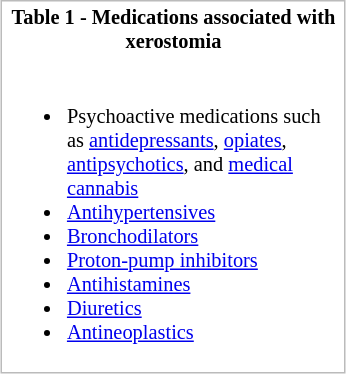<table style="float:right; width:230px; border:1px solid #BBB; font-size:85%; margin:0.46em 0.2em">
<tr>
<th>Table 1 - Medications associated with xerostomia </th>
</tr>
<tr>
<td><br><ul><li>Psychoactive medications such as <a href='#'>antidepressants</a>, <a href='#'>opiates</a>, <a href='#'>antipsychotics</a>, and <a href='#'>medical cannabis</a></li><li><a href='#'>Antihypertensives</a></li><li><a href='#'>Bronchodilators</a></li><li><a href='#'>Proton-pump inhibitors</a></li><li><a href='#'>Antihistamines</a></li><li><a href='#'>Diuretics</a></li><li><a href='#'>Antineoplastics</a></li></ul></td>
</tr>
<tr>
</tr>
</table>
